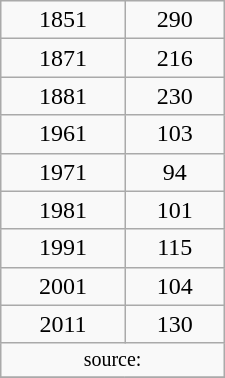<table class="wikitable"  style="width:150px; text-align:center;">
<tr>
<td>1851</td>
<td>290</td>
</tr>
<tr>
<td>1871</td>
<td>216</td>
</tr>
<tr>
<td>1881</td>
<td>230</td>
</tr>
<tr>
<td>1961</td>
<td>103</td>
</tr>
<tr>
<td>1971</td>
<td>94</td>
</tr>
<tr>
<td>1981</td>
<td>101</td>
</tr>
<tr>
<td>1991</td>
<td>115</td>
</tr>
<tr>
<td>2001</td>
<td>104</td>
</tr>
<tr>
<td>2011</td>
<td>130</td>
</tr>
<tr>
<td colspan="2" style="font-size:smaller; text-align:center;">source:</td>
</tr>
<tr>
</tr>
</table>
